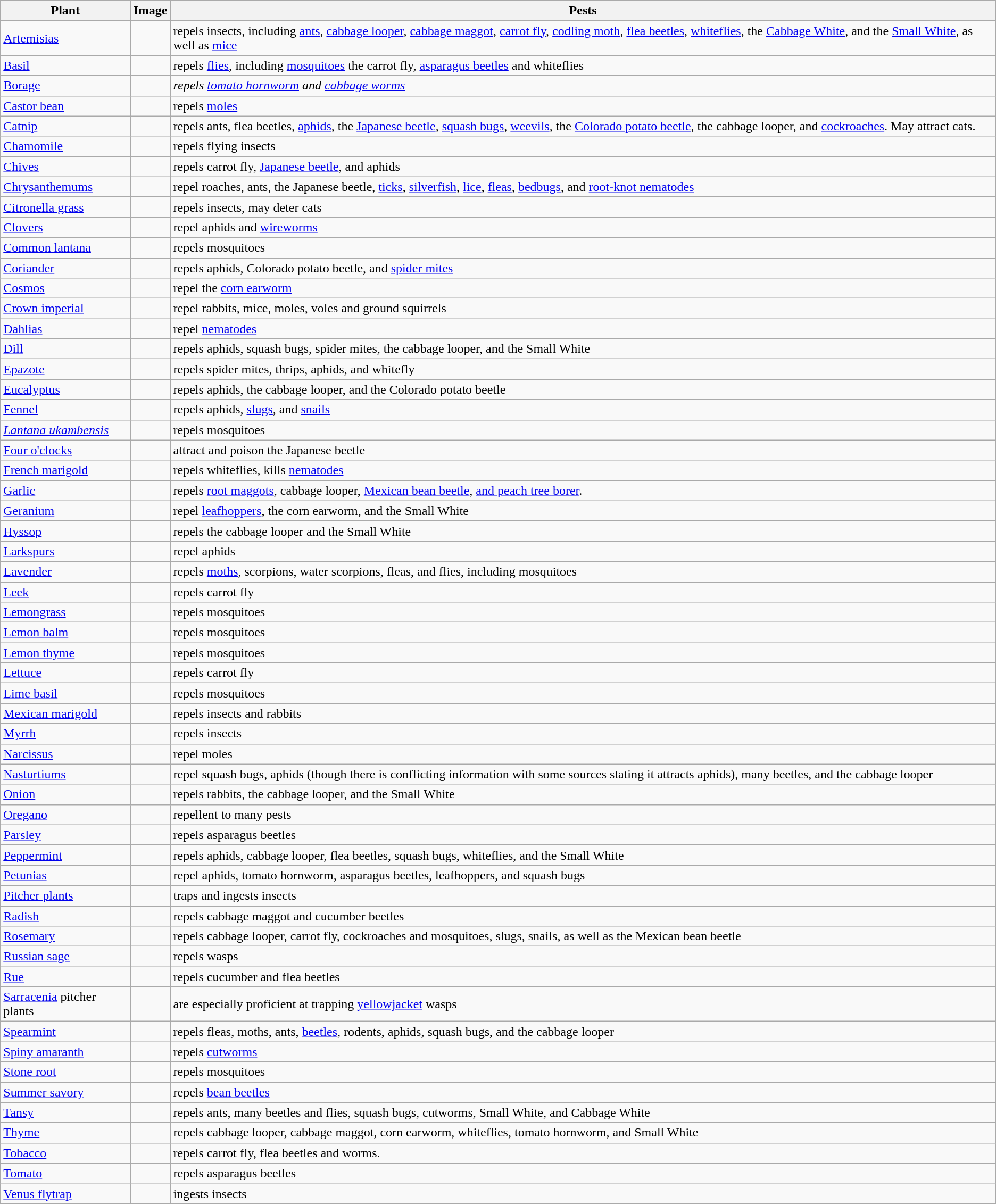<table class="wikitable">
<tr>
<th>Plant</th>
<th>Image</th>
<th>Pests</th>
</tr>
<tr>
<td><a href='#'>Artemisias</a></td>
<td></td>
<td>repels insects, including <a href='#'>ants</a>, <a href='#'>cabbage looper</a>, <a href='#'>cabbage maggot</a>, <a href='#'>carrot fly</a>, <a href='#'>codling moth</a>, <a href='#'>flea beetles</a>, <a href='#'>whiteflies</a>, the <a href='#'>Cabbage White</a>, and the <a href='#'>Small White</a>, as well as <a href='#'>mice</a></td>
</tr>
<tr>
<td><a href='#'>Basil</a></td>
<td></td>
<td>repels <a href='#'>flies</a>, including <a href='#'>mosquitoes</a> the carrot fly, <a href='#'>asparagus beetles</a> and whiteflies</td>
</tr>
<tr>
<td><a href='#'>Borage</a></td>
<td></td>
<td><em>repels <a href='#'>tomato hornworm</a> and <a href='#'>cabbage worms</a></em></td>
</tr>
<tr>
<td><a href='#'>Castor bean</a></td>
<td></td>
<td>repels <a href='#'>moles</a></td>
</tr>
<tr>
<td><a href='#'>Catnip</a></td>
<td></td>
<td>repels ants, flea beetles, <a href='#'>aphids</a>, the <a href='#'>Japanese beetle</a>, <a href='#'>squash bugs</a>, <a href='#'>weevils</a>, the <a href='#'>Colorado potato beetle</a>, the cabbage looper, and <a href='#'>cockroaches</a>. May attract cats.</td>
</tr>
<tr>
<td><a href='#'>Chamomile</a></td>
<td></td>
<td>repels flying insects</td>
</tr>
<tr>
<td><a href='#'>Chives</a></td>
<td></td>
<td>repels carrot fly, <a href='#'>Japanese beetle</a>, and aphids</td>
</tr>
<tr>
<td><a href='#'>Chrysanthemums</a></td>
<td></td>
<td>repel roaches, ants, the Japanese beetle, <a href='#'>ticks</a>, <a href='#'>silverfish</a>, <a href='#'>lice</a>, <a href='#'>fleas</a>, <a href='#'>bedbugs</a>, and <a href='#'>root-knot nematodes</a></td>
</tr>
<tr>
<td><a href='#'>Citronella grass</a></td>
<td></td>
<td>repels insects, may deter cats</td>
</tr>
<tr>
<td><a href='#'>Clovers</a></td>
<td></td>
<td>repel aphids and <a href='#'>wireworms</a></td>
</tr>
<tr>
<td><a href='#'>Common lantana</a></td>
<td></td>
<td>repels mosquitoes</td>
</tr>
<tr>
<td><a href='#'>Coriander</a></td>
<td></td>
<td>repels aphids, Colorado potato beetle, and <a href='#'>spider mites</a></td>
</tr>
<tr>
<td><a href='#'>Cosmos</a></td>
<td></td>
<td>repel the <a href='#'>corn earworm</a></td>
</tr>
<tr>
<td><a href='#'>Crown imperial</a></td>
<td></td>
<td>repel rabbits, mice, moles, voles and ground squirrels</td>
</tr>
<tr>
<td><a href='#'>Dahlias</a></td>
<td></td>
<td>repel <a href='#'>nematodes</a></td>
</tr>
<tr>
<td><a href='#'>Dill</a></td>
<td></td>
<td>repels aphids, squash bugs, spider mites, the cabbage looper, and the Small White</td>
</tr>
<tr>
<td><a href='#'>Epazote</a></td>
<td></td>
<td>repels spider mites, thrips, aphids, and whitefly</td>
</tr>
<tr>
<td><a href='#'>Eucalyptus</a></td>
<td></td>
<td>repels aphids, the cabbage looper, and the Colorado potato beetle</td>
</tr>
<tr>
<td><a href='#'>Fennel</a></td>
<td></td>
<td>repels aphids, <a href='#'>slugs</a>, and <a href='#'>snails</a></td>
</tr>
<tr>
<td><em><a href='#'>Lantana ukambensis</a></em></td>
<td></td>
<td>repels mosquitoes</td>
</tr>
<tr>
<td><a href='#'>Four o'clocks</a></td>
<td></td>
<td>attract and poison the Japanese beetle</td>
</tr>
<tr>
<td><a href='#'>French marigold</a></td>
<td></td>
<td>repels whiteflies, kills <a href='#'>nematodes</a></td>
</tr>
<tr>
<td><a href='#'>Garlic</a></td>
<td></td>
<td>repels <a href='#'>root maggots</a>, cabbage looper, <a href='#'>Mexican bean beetle</a>, <a href='#'>and peach tree borer</a>.</td>
</tr>
<tr>
<td><a href='#'>Geranium</a></td>
<td></td>
<td>repel <a href='#'>leafhoppers</a>, the corn earworm, and the Small White</td>
</tr>
<tr>
<td><a href='#'>Hyssop</a></td>
<td></td>
<td>repels the cabbage looper and the Small White</td>
</tr>
<tr>
<td><a href='#'>Larkspurs</a></td>
<td></td>
<td>repel aphids</td>
</tr>
<tr>
<td><a href='#'>Lavender</a></td>
<td></td>
<td>repels <a href='#'>moths</a>, scorpions, water scorpions, fleas, and flies, including mosquitoes</td>
</tr>
<tr>
<td><a href='#'>Leek</a></td>
<td></td>
<td>repels carrot fly</td>
</tr>
<tr>
<td><a href='#'>Lemongrass</a></td>
<td></td>
<td>repels mosquitoes</td>
</tr>
<tr>
<td><a href='#'>Lemon balm</a></td>
<td></td>
<td>repels mosquitoes</td>
</tr>
<tr>
<td><a href='#'>Lemon thyme</a></td>
<td></td>
<td>repels mosquitoes</td>
</tr>
<tr>
<td><a href='#'>Lettuce</a></td>
<td></td>
<td>repels carrot fly</td>
</tr>
<tr>
<td><a href='#'>Lime basil</a></td>
<td></td>
<td>repels mosquitoes</td>
</tr>
<tr>
<td><a href='#'>Mexican marigold</a></td>
<td></td>
<td>repels insects and rabbits</td>
</tr>
<tr>
<td><a href='#'>Myrrh</a></td>
<td></td>
<td>repels insects</td>
</tr>
<tr>
<td><a href='#'>Narcissus</a></td>
<td></td>
<td>repel moles</td>
</tr>
<tr>
<td><a href='#'>Nasturtiums</a></td>
<td></td>
<td>repel squash bugs, aphids (though there is conflicting information with some sources stating it attracts aphids), many beetles, and the cabbage looper</td>
</tr>
<tr>
<td><a href='#'>Onion</a></td>
<td></td>
<td>repels rabbits, the cabbage looper, and the Small White</td>
</tr>
<tr>
<td><a href='#'>Oregano</a></td>
<td></td>
<td>repellent to many pests</td>
</tr>
<tr>
<td><a href='#'>Parsley</a></td>
<td></td>
<td>repels asparagus beetles</td>
</tr>
<tr>
<td><a href='#'>Peppermint</a></td>
<td></td>
<td>repels aphids, cabbage looper, flea beetles, squash bugs, whiteflies, and the Small White</td>
</tr>
<tr>
<td><a href='#'>Petunias</a></td>
<td></td>
<td>repel aphids, tomato hornworm, asparagus beetles, leafhoppers, and squash bugs</td>
</tr>
<tr>
<td><a href='#'>Pitcher plants</a></td>
<td></td>
<td>traps and ingests insects</td>
</tr>
<tr>
<td><a href='#'>Radish</a></td>
<td></td>
<td>repels cabbage maggot and cucumber beetles</td>
</tr>
<tr>
<td><a href='#'>Rosemary</a></td>
<td></td>
<td>repels cabbage looper, carrot fly, cockroaches and mosquitoes, slugs, snails, as well as the Mexican bean beetle</td>
</tr>
<tr>
<td><a href='#'>Russian sage</a></td>
<td></td>
<td>repels wasps</td>
</tr>
<tr>
<td><a href='#'>Rue</a></td>
<td></td>
<td>repels cucumber and flea beetles</td>
</tr>
<tr>
<td><a href='#'>Sarracenia</a> pitcher plants</td>
<td></td>
<td>are especially proficient at trapping <a href='#'>yellowjacket</a> wasps</td>
</tr>
<tr>
<td><a href='#'>Spearmint</a></td>
<td></td>
<td>repels fleas, moths, ants, <a href='#'>beetles</a>, rodents, aphids, squash bugs, and the cabbage looper</td>
</tr>
<tr>
<td><a href='#'>Spiny amaranth</a></td>
<td></td>
<td>repels <a href='#'>cutworms</a></td>
</tr>
<tr>
<td><a href='#'>Stone root</a></td>
<td></td>
<td>repels mosquitoes</td>
</tr>
<tr>
<td><a href='#'>Summer savory</a></td>
<td></td>
<td>repels <a href='#'>bean beetles</a></td>
</tr>
<tr>
<td><a href='#'>Tansy</a></td>
<td></td>
<td>repels ants, many beetles and flies, squash bugs, cutworms, Small White, and Cabbage White</td>
</tr>
<tr>
<td><a href='#'>Thyme</a></td>
<td></td>
<td>repels cabbage looper, cabbage maggot, corn earworm, whiteflies, tomato hornworm, and Small White</td>
</tr>
<tr>
<td><a href='#'>Tobacco</a></td>
<td></td>
<td>repels carrot fly, flea beetles and worms.</td>
</tr>
<tr>
<td><a href='#'>Tomato</a></td>
<td></td>
<td>repels asparagus beetles</td>
</tr>
<tr>
<td><a href='#'>Venus flytrap</a></td>
<td></td>
<td>ingests insects</td>
</tr>
<tr>
</tr>
</table>
